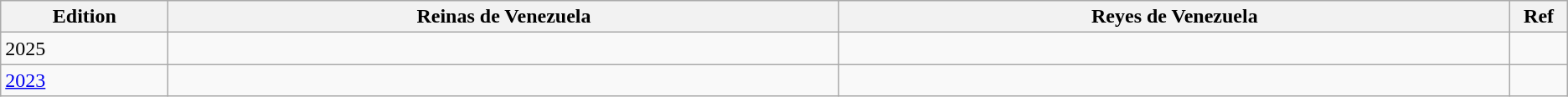<table class="wikitable" font-size: 95%;">
<tr>
<th width="5%">Edition</th>
<th width="20%">Reinas de Venezuela</th>
<th width="20%">Reyes de Venezuela</th>
<th width="1%">Ref</th>
</tr>
<tr>
<td>2025</td>
<td></td>
<td></td>
<td></td>
</tr>
<tr>
<td><a href='#'>2023</a></td>
<td></td>
<td></td>
<td></td>
</tr>
</table>
